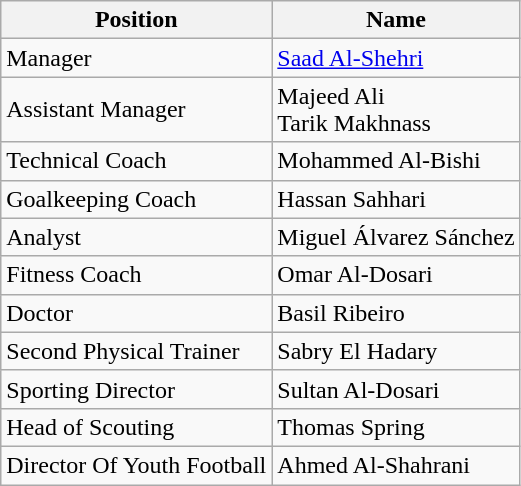<table class="wikitable">
<tr>
<th>Position</th>
<th>Name</th>
</tr>
<tr>
<td>Manager</td>
<td> <a href='#'>Saad Al-Shehri</a></td>
</tr>
<tr>
<td>Assistant Manager</td>
<td> Majeed Ali <br>  Tarik Makhnass</td>
</tr>
<tr>
<td>Technical Coach</td>
<td> Mohammed Al-Bishi</td>
</tr>
<tr>
<td>Goalkeeping Coach</td>
<td> Hassan Sahhari</td>
</tr>
<tr>
<td>Analyst</td>
<td> Miguel Álvarez Sánchez</td>
</tr>
<tr>
<td>Fitness Coach</td>
<td> Omar Al-Dosari</td>
</tr>
<tr>
<td>Doctor</td>
<td> Basil Ribeiro</td>
</tr>
<tr>
<td>Second Physical Trainer</td>
<td> Sabry El Hadary</td>
</tr>
<tr>
<td>Sporting Director</td>
<td> Sultan Al-Dosari</td>
</tr>
<tr>
<td>Head of Scouting</td>
<td> Thomas Spring</td>
</tr>
<tr>
<td>Director Of Youth Football</td>
<td> Ahmed Al-Shahrani</td>
</tr>
</table>
